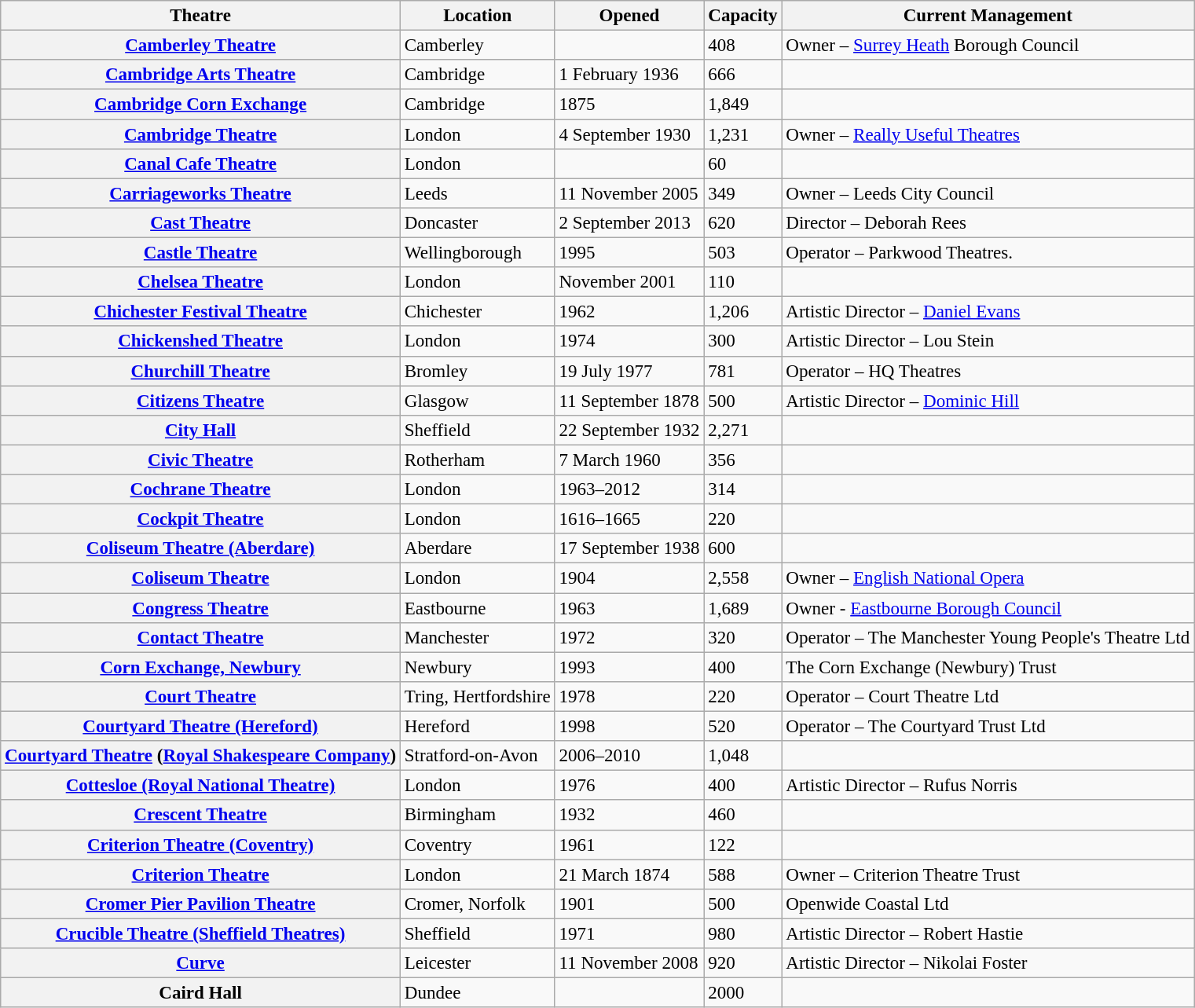<table class="wikitable" style="font-size:96%; text-align: left">
<tr>
<th>Theatre</th>
<th>Location</th>
<th>Opened</th>
<th>Capacity</th>
<th>Current Management</th>
</tr>
<tr>
<th><a href='#'>Camberley Theatre</a></th>
<td>Camberley</td>
<td></td>
<td>408</td>
<td>Owner – <a href='#'>Surrey Heath</a> Borough Council</td>
</tr>
<tr>
<th><a href='#'>Cambridge Arts Theatre</a></th>
<td>Cambridge</td>
<td>1 February 1936</td>
<td>666</td>
<td></td>
</tr>
<tr>
<th><a href='#'>Cambridge Corn Exchange</a></th>
<td>Cambridge</td>
<td>1875</td>
<td>1,849</td>
<td></td>
</tr>
<tr>
<th><a href='#'>Cambridge Theatre</a></th>
<td>London</td>
<td>4 September 1930</td>
<td>1,231</td>
<td>Owner – <a href='#'>Really Useful Theatres</a></td>
</tr>
<tr>
<th><a href='#'>Canal Cafe Theatre</a></th>
<td>London</td>
<td></td>
<td>60</td>
<td></td>
</tr>
<tr>
<th><a href='#'>Carriageworks Theatre</a></th>
<td>Leeds</td>
<td>11 November 2005</td>
<td>349</td>
<td>Owner – Leeds City Council</td>
</tr>
<tr>
<th><a href='#'>Cast Theatre</a></th>
<td>Doncaster</td>
<td>2 September 2013</td>
<td>620</td>
<td>Director – Deborah Rees</td>
</tr>
<tr>
<th><a href='#'>Castle Theatre</a></th>
<td>Wellingborough</td>
<td>1995</td>
<td>503</td>
<td>Operator – Parkwood Theatres.</td>
</tr>
<tr>
<th><a href='#'>Chelsea Theatre</a></th>
<td>London</td>
<td>November 2001</td>
<td>110</td>
<td></td>
</tr>
<tr>
<th><a href='#'>Chichester Festival Theatre</a></th>
<td>Chichester</td>
<td>1962</td>
<td>1,206</td>
<td>Artistic Director – <a href='#'>Daniel Evans</a></td>
</tr>
<tr>
<th><a href='#'>Chickenshed Theatre</a></th>
<td>London</td>
<td>1974</td>
<td>300</td>
<td>Artistic Director – Lou Stein</td>
</tr>
<tr>
<th><a href='#'>Churchill Theatre</a></th>
<td>Bromley</td>
<td>19 July 1977</td>
<td>781</td>
<td>Operator – HQ Theatres</td>
</tr>
<tr>
<th><a href='#'>Citizens Theatre</a></th>
<td>Glasgow</td>
<td>11 September 1878</td>
<td>500</td>
<td>Artistic Director – <a href='#'>Dominic Hill</a></td>
</tr>
<tr>
<th><a href='#'>City Hall</a></th>
<td>Sheffield</td>
<td>22 September 1932</td>
<td>2,271</td>
<td></td>
</tr>
<tr>
<th><a href='#'>Civic Theatre</a></th>
<td>Rotherham</td>
<td>7 March 1960</td>
<td>356</td>
<td></td>
</tr>
<tr>
<th><a href='#'>Cochrane Theatre</a></th>
<td>London</td>
<td>1963–2012</td>
<td>314</td>
<td></td>
</tr>
<tr>
<th><a href='#'>Cockpit Theatre</a></th>
<td>London</td>
<td>1616–1665</td>
<td>220</td>
<td></td>
</tr>
<tr>
<th><a href='#'>Coliseum Theatre (Aberdare)</a></th>
<td>Aberdare</td>
<td>17 September 1938</td>
<td>600</td>
<td></td>
</tr>
<tr>
<th><a href='#'>Coliseum Theatre</a></th>
<td>London</td>
<td>1904</td>
<td>2,558</td>
<td>Owner – <a href='#'>English National Opera</a></td>
</tr>
<tr>
<th><a href='#'>Congress Theatre</a></th>
<td>Eastbourne</td>
<td>1963</td>
<td>1,689</td>
<td>Owner - <a href='#'>Eastbourne Borough Council</a></td>
</tr>
<tr>
<th><a href='#'>Contact Theatre</a></th>
<td>Manchester</td>
<td>1972</td>
<td>320</td>
<td>Operator – The Manchester Young People's Theatre Ltd</td>
</tr>
<tr>
<th><a href='#'>Corn Exchange, Newbury</a></th>
<td>Newbury</td>
<td>1993</td>
<td>400</td>
<td>The Corn Exchange (Newbury) Trust</td>
</tr>
<tr>
<th><a href='#'>Court Theatre</a></th>
<td>Tring, Hertfordshire</td>
<td>1978</td>
<td>220</td>
<td>Operator – Court Theatre Ltd</td>
</tr>
<tr>
<th><a href='#'>Courtyard Theatre (Hereford)</a></th>
<td>Hereford</td>
<td>1998</td>
<td>520</td>
<td>Operator – The Courtyard Trust Ltd</td>
</tr>
<tr>
<th><a href='#'>Courtyard Theatre</a> (<a href='#'>Royal Shakespeare Company</a>)</th>
<td>Stratford-on-Avon</td>
<td>2006–2010</td>
<td>1,048</td>
<td></td>
</tr>
<tr>
<th><a href='#'>Cottesloe (Royal National Theatre)</a></th>
<td>London</td>
<td>1976</td>
<td>400</td>
<td>Artistic Director – Rufus Norris</td>
</tr>
<tr>
<th><a href='#'>Crescent Theatre</a></th>
<td>Birmingham</td>
<td>1932</td>
<td>460</td>
<td></td>
</tr>
<tr>
<th><a href='#'>Criterion Theatre (Coventry)</a></th>
<td>Coventry</td>
<td>1961</td>
<td>122</td>
<td></td>
</tr>
<tr>
<th><a href='#'>Criterion Theatre</a></th>
<td>London</td>
<td>21 March 1874</td>
<td>588</td>
<td>Owner – Criterion Theatre Trust</td>
</tr>
<tr>
<th><a href='#'>Cromer Pier Pavilion Theatre</a></th>
<td>Cromer, Norfolk</td>
<td>1901</td>
<td>500</td>
<td>Openwide Coastal Ltd</td>
</tr>
<tr>
<th><a href='#'>Crucible Theatre (Sheffield Theatres)</a></th>
<td>Sheffield</td>
<td>1971</td>
<td>980</td>
<td>Artistic Director – Robert Hastie</td>
</tr>
<tr>
<th><a href='#'>Curve</a></th>
<td>Leicester</td>
<td>11 November 2008</td>
<td>920</td>
<td>Artistic Director – Nikolai Foster</td>
</tr>
<tr>
<th>Caird Hall</th>
<td>Dundee</td>
<td></td>
<td>2000</td>
<td></td>
</tr>
</table>
